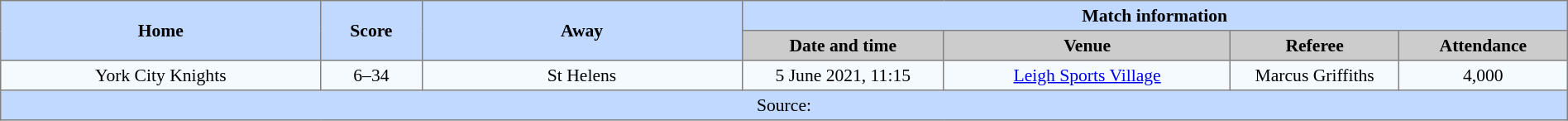<table border=1 style="border-collapse:collapse; font-size:90%; text-align:center;" cellpadding=3 cellspacing=0 width=100%>
<tr style="background:#C1D8ff;">
<th scope="col" rowspan=2 width=19%>Home</th>
<th scope="col" rowspan=2 width=6%>Score</th>
<th scope="col" rowspan=2 width=19%>Away</th>
<th colspan=4>Match information</th>
</tr>
<tr style="background:#CCCCCC;">
<th scope="col" width=12%>Date and time</th>
<th scope="col" width=17%>Venue</th>
<th scope="col" width=10%>Referee</th>
<th scope="col" width=10%>Attendance</th>
</tr>
<tr style="background:#F5FAFF;">
<td> York City Knights</td>
<td>6–34</td>
<td> St Helens</td>
<td>5 June 2021, 11:15</td>
<td><a href='#'>Leigh Sports Village</a></td>
<td>Marcus Griffiths</td>
<td>4,000</td>
</tr>
<tr style="background:#c1d8ff;">
<td colspan=7>Source:</td>
</tr>
</table>
